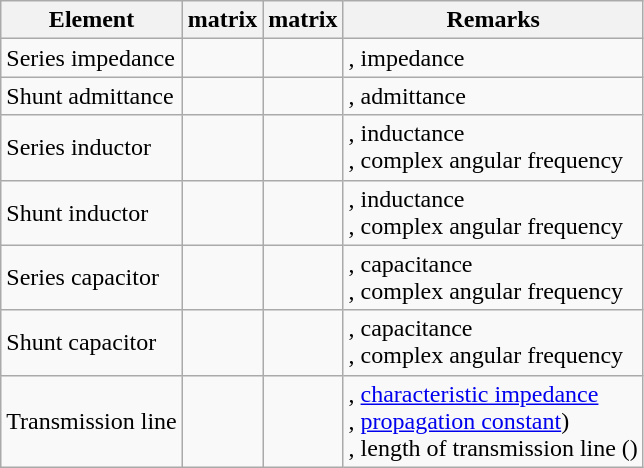<table class="wikitable" border="1">
<tr>
<th>Element</th>
<th> matrix</th>
<th> matrix</th>
<th>Remarks</th>
</tr>
<tr>
<td>Series impedance</td>
<td align="center"></td>
<td align="center"></td>
<td>, impedance<br></td>
</tr>
<tr>
<td>Shunt admittance</td>
<td align="center"></td>
<td align="center"></td>
<td>, admittance<br></td>
</tr>
<tr>
<td>Series inductor</td>
<td align="center"></td>
<td align="center"></td>
<td>, inductance<br> , complex angular frequency</td>
</tr>
<tr>
<td>Shunt inductor</td>
<td align="center"></td>
<td align="center"></td>
<td>, inductance<br> , complex angular frequency</td>
</tr>
<tr>
<td>Series capacitor</td>
<td align="center"></td>
<td align="center"></td>
<td>, capacitance<br>, complex angular frequency</td>
</tr>
<tr>
<td>Shunt capacitor</td>
<td align="center"></td>
<td align="center"></td>
<td>, capacitance<br>, complex angular frequency</td>
</tr>
<tr>
<td>Transmission line</td>
<td align="center"></td>
<td align="center"> </td>
<td>, <a href='#'>characteristic impedance</a><br>, <a href='#'>propagation constant</a>)<br>, length of transmission line ()</td>
</tr>
</table>
